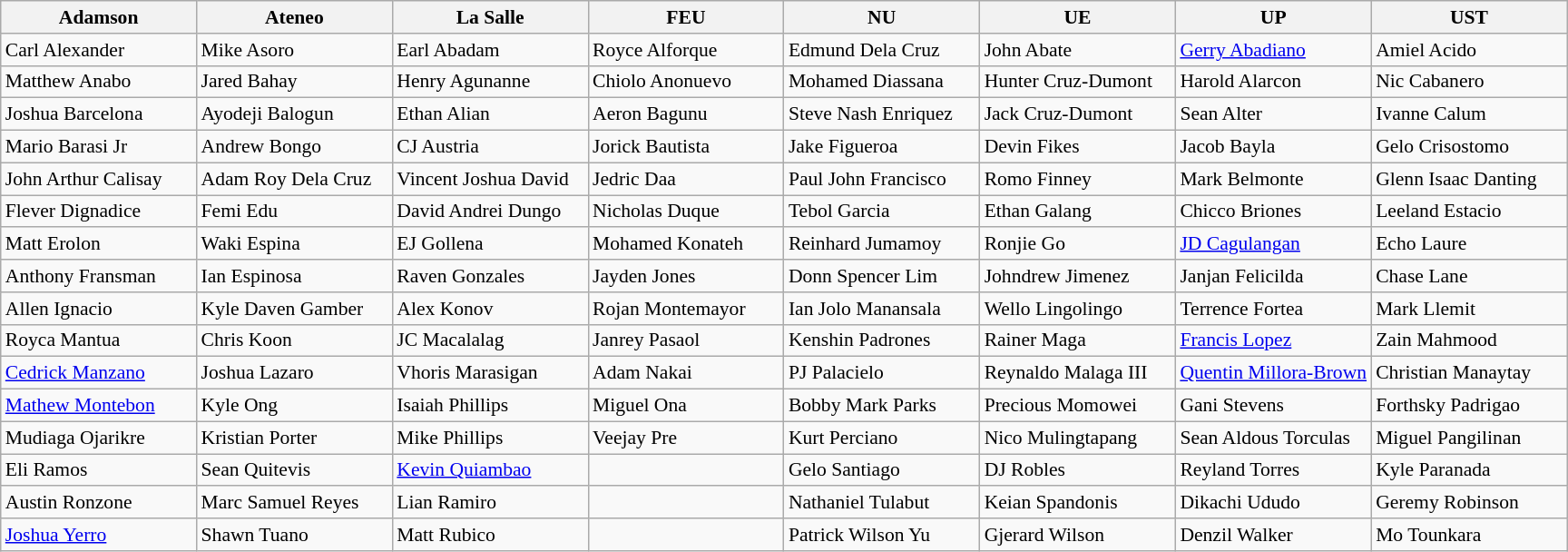<table class="wikitable" style="font-size:90%;">
<tr>
<th width="12.5%">Adamson</th>
<th width="12.5%">Ateneo</th>
<th width="12.5%">La Salle</th>
<th width="12.5%">FEU</th>
<th width="12.5%">NU</th>
<th width="12.5%">UE</th>
<th width="12.5%">UP</th>
<th width="12.5%">UST</th>
</tr>
<tr>
<td> Carl Alexander</td>
<td> Mike Asoro</td>
<td> Earl Abadam</td>
<td> Royce Alforque</td>
<td> Edmund Dela Cruz</td>
<td> John Abate</td>
<td> <a href='#'>Gerry Abadiano</a></td>
<td> Amiel Acido</td>
</tr>
<tr>
<td> Matthew Anabo</td>
<td> Jared Bahay</td>
<td> Henry Agunanne</td>
<td> Chiolo Anonuevo</td>
<td> Mohamed Diassana</td>
<td> Hunter Cruz-Dumont</td>
<td> Harold Alarcon</td>
<td> Nic Cabanero</td>
</tr>
<tr>
<td> Joshua Barcelona</td>
<td> Ayodeji Balogun</td>
<td> Ethan Alian</td>
<td> Aeron Bagunu</td>
<td> Steve Nash Enriquez</td>
<td> Jack Cruz-Dumont</td>
<td> Sean Alter</td>
<td> Ivanne Calum</td>
</tr>
<tr>
<td> Mario Barasi Jr</td>
<td> Andrew Bongo</td>
<td> CJ Austria</td>
<td> Jorick Bautista</td>
<td> Jake Figueroa</td>
<td> Devin Fikes</td>
<td> Jacob Bayla</td>
<td> Gelo Crisostomo</td>
</tr>
<tr>
<td> John Arthur Calisay</td>
<td> Adam Roy Dela Cruz</td>
<td> Vincent Joshua David</td>
<td> Jedric Daa</td>
<td> Paul John Francisco</td>
<td> Romo Finney</td>
<td> Mark Belmonte</td>
<td> Glenn Isaac Danting</td>
</tr>
<tr>
<td> Flever Dignadice</td>
<td> Femi Edu</td>
<td> David Andrei Dungo</td>
<td> Nicholas Duque</td>
<td> Tebol Garcia</td>
<td> Ethan Galang</td>
<td> Chicco Briones</td>
<td> Leeland Estacio</td>
</tr>
<tr>
<td> Matt Erolon</td>
<td> Waki Espina</td>
<td> EJ Gollena</td>
<td> Mohamed Konateh</td>
<td> Reinhard Jumamoy</td>
<td> Ronjie Go</td>
<td> <a href='#'>JD Cagulangan</a></td>
<td> Echo Laure</td>
</tr>
<tr>
<td> Anthony Fransman</td>
<td> Ian Espinosa</td>
<td> Raven Gonzales</td>
<td> Jayden Jones</td>
<td> Donn Spencer Lim</td>
<td> Johndrew Jimenez</td>
<td> Janjan Felicilda</td>
<td> Chase Lane</td>
</tr>
<tr>
<td> Allen Ignacio</td>
<td> Kyle Daven Gamber</td>
<td> Alex Konov</td>
<td> Rojan Montemayor</td>
<td> Ian Jolo Manansala</td>
<td> Wello Lingolingo</td>
<td> Terrence Fortea</td>
<td> Mark Llemit</td>
</tr>
<tr>
<td> Royca Mantua</td>
<td> Chris Koon</td>
<td> JC Macalalag</td>
<td> Janrey Pasaol</td>
<td> Kenshin Padrones</td>
<td> Rainer Maga</td>
<td> <a href='#'>Francis Lopez</a></td>
<td> Zain Mahmood</td>
</tr>
<tr>
<td> <a href='#'>Cedrick Manzano</a></td>
<td> Joshua Lazaro</td>
<td> Vhoris Marasigan</td>
<td> Adam Nakai</td>
<td> PJ Palacielo</td>
<td> Reynaldo Malaga III</td>
<td> <a href='#'>Quentin Millora-Brown</a></td>
<td> Christian Manaytay</td>
</tr>
<tr>
<td> <a href='#'>Mathew Montebon</a></td>
<td> Kyle Ong</td>
<td> Isaiah Phillips</td>
<td> Miguel Ona</td>
<td> Bobby Mark Parks</td>
<td> Precious Momowei</td>
<td> Gani Stevens</td>
<td> Forthsky Padrigao</td>
</tr>
<tr>
<td> Mudiaga Ojarikre</td>
<td> Kristian Porter</td>
<td> Mike Phillips</td>
<td> Veejay Pre</td>
<td> Kurt Perciano</td>
<td> Nico Mulingtapang</td>
<td> Sean Aldous Torculas</td>
<td> Miguel Pangilinan</td>
</tr>
<tr>
<td> Eli Ramos</td>
<td> Sean Quitevis</td>
<td> <a href='#'>Kevin Quiambao</a></td>
<td></td>
<td> Gelo Santiago</td>
<td> DJ Robles</td>
<td> Reyland Torres</td>
<td> Kyle Paranada</td>
</tr>
<tr>
<td> Austin Ronzone</td>
<td> Marc Samuel Reyes</td>
<td> Lian Ramiro</td>
<td></td>
<td> Nathaniel Tulabut</td>
<td> Keian Spandonis</td>
<td> Dikachi Ududo</td>
<td> Geremy Robinson</td>
</tr>
<tr>
<td> <a href='#'>Joshua Yerro</a></td>
<td> Shawn Tuano</td>
<td> Matt Rubico</td>
<td></td>
<td> Patrick Wilson Yu</td>
<td> Gjerard Wilson</td>
<td> Denzil Walker</td>
<td> Mo Tounkara</td>
</tr>
</table>
